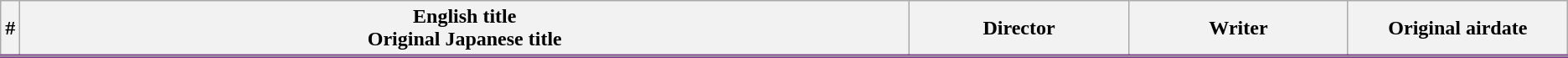<table class="wikitable">
<tr style="border-bottom: 3px solid #7C418A;">
<th style="width:1%;">#</th>
<th>English title<br> Original Japanese title</th>
<th style="width:14%;">Director</th>
<th style="width:14%;">Writer</th>
<th style="width:14%;">Original airdate</th>
</tr>
<tr>
</tr>
</table>
